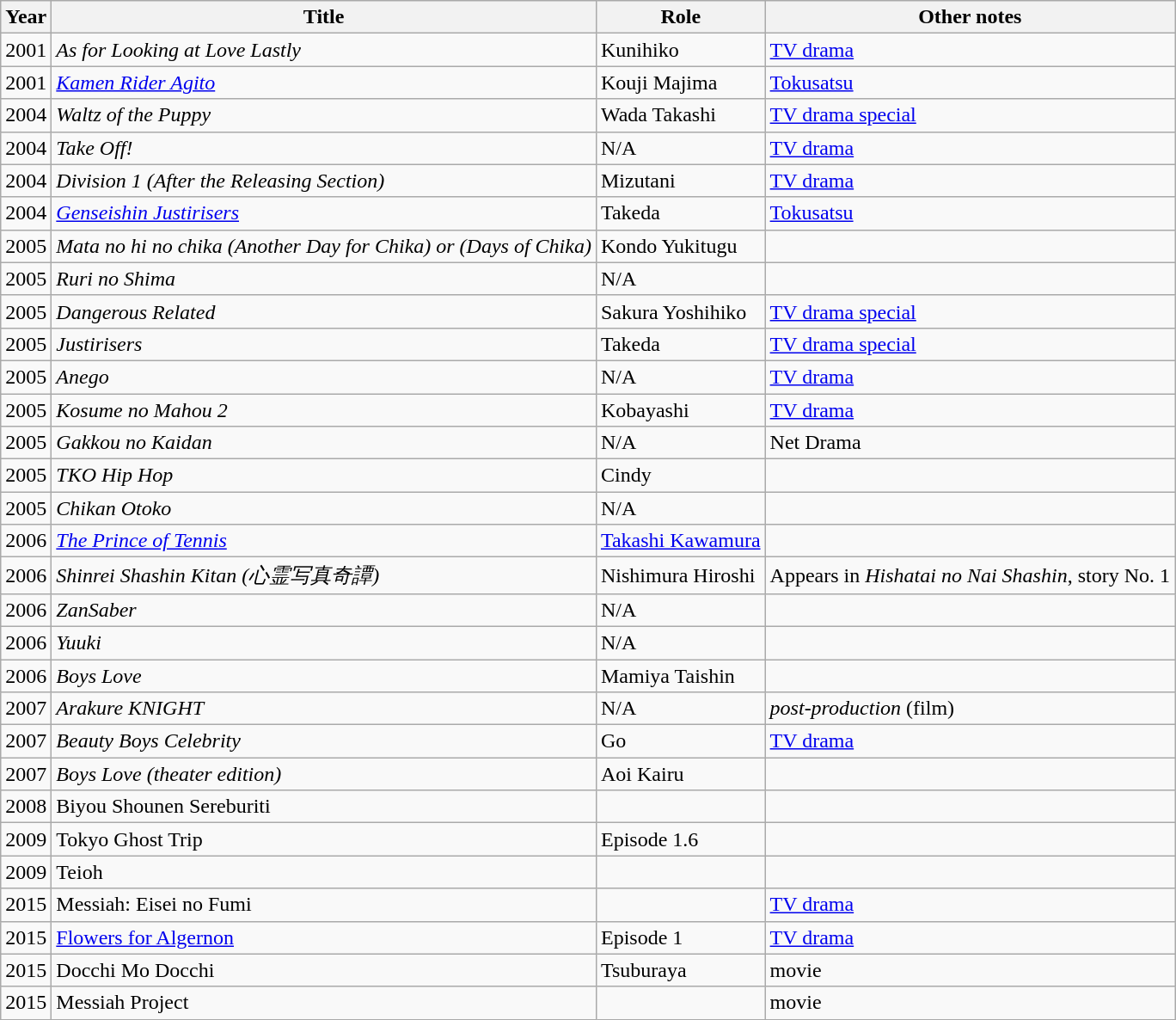<table class="wikitable">
<tr>
<th>Year</th>
<th>Title</th>
<th>Role</th>
<th>Other notes</th>
</tr>
<tr>
<td>2001</td>
<td><em>As for Looking at Love Lastly</em></td>
<td>Kunihiko</td>
<td><a href='#'>TV drama</a></td>
</tr>
<tr>
<td>2001</td>
<td><em><a href='#'>Kamen Rider Agito</a></em></td>
<td>Kouji Majima</td>
<td><a href='#'>Tokusatsu</a></td>
</tr>
<tr>
<td>2004</td>
<td><em>Waltz of the Puppy</em></td>
<td>Wada Takashi</td>
<td><a href='#'>TV drama special</a></td>
</tr>
<tr>
<td>2004</td>
<td><em>Take Off!</em></td>
<td>N/A</td>
<td><a href='#'>TV drama</a></td>
</tr>
<tr>
<td>2004</td>
<td><em>Division 1 (After the Releasing Section)</em></td>
<td>Mizutani</td>
<td><a href='#'>TV drama</a></td>
</tr>
<tr>
<td>2004</td>
<td><em><a href='#'>Genseishin Justirisers</a></em></td>
<td>Takeda</td>
<td><a href='#'>Tokusatsu</a></td>
</tr>
<tr>
<td>2005</td>
<td><em>Mata no hi no chika (Another Day for Chika) or (Days of Chika)</em></td>
<td>Kondo Yukitugu</td>
<td></td>
</tr>
<tr>
<td>2005</td>
<td><em>Ruri no Shima</em></td>
<td>N/A</td>
<td></td>
</tr>
<tr>
<td>2005</td>
<td><em>Dangerous Related</em></td>
<td>Sakura Yoshihiko</td>
<td><a href='#'>TV drama special</a></td>
</tr>
<tr>
<td>2005</td>
<td><em>Justirisers</em></td>
<td>Takeda</td>
<td><a href='#'>TV drama special</a></td>
</tr>
<tr>
<td>2005</td>
<td><em>Anego</em></td>
<td>N/A</td>
<td><a href='#'>TV drama</a></td>
</tr>
<tr>
<td>2005</td>
<td><em>Kosume no Mahou 2</em></td>
<td>Kobayashi</td>
<td><a href='#'>TV drama</a></td>
</tr>
<tr>
<td>2005</td>
<td><em>Gakkou no Kaidan</em></td>
<td>N/A</td>
<td>Net Drama</td>
</tr>
<tr>
<td>2005</td>
<td><em>TKO Hip Hop</em></td>
<td>Cindy</td>
<td></td>
</tr>
<tr>
<td>2005</td>
<td><em>Chikan Otoko</em></td>
<td>N/A</td>
<td></td>
</tr>
<tr>
<td>2006</td>
<td><em><a href='#'>The Prince of Tennis</a></em></td>
<td><a href='#'>Takashi Kawamura</a></td>
<td></td>
</tr>
<tr>
<td>2006</td>
<td><em>Shinrei Shashin Kitan (心霊写真奇譚)</em></td>
<td>Nishimura Hiroshi</td>
<td>Appears in <em>Hishatai no Nai Shashin</em>, story No. 1 </td>
</tr>
<tr>
<td>2006</td>
<td><em>ZanSaber</em></td>
<td>N/A</td>
<td></td>
</tr>
<tr>
<td>2006</td>
<td><em>Yuuki</em></td>
<td>N/A</td>
<td></td>
</tr>
<tr>
<td>2006</td>
<td><em>Boys Love</em></td>
<td>Mamiya Taishin</td>
<td></td>
</tr>
<tr>
<td>2007</td>
<td><em>Arakure KNIGHT</em></td>
<td>N/A</td>
<td><em>post-production</em> (film)</td>
</tr>
<tr>
<td>2007</td>
<td><em>Beauty Boys Celebrity</em></td>
<td>Go</td>
<td><a href='#'>TV drama</a></td>
</tr>
<tr>
<td>2007</td>
<td><em>Boys Love (theater edition)</em></td>
<td>Aoi Kairu</td>
<td></td>
</tr>
<tr>
<td>2008</td>
<td>Biyou Shounen Sereburiti</td>
<td></td>
<td></td>
</tr>
<tr>
<td>2009</td>
<td>Tokyo Ghost Trip</td>
<td>Episode 1.6</td>
<td></td>
</tr>
<tr>
<td>2009</td>
<td>Teioh</td>
<td></td>
<td></td>
</tr>
<tr>
<td>2015</td>
<td>Messiah: Eisei no Fumi</td>
<td></td>
<td><a href='#'>TV drama</a></td>
</tr>
<tr>
<td>2015</td>
<td><a href='#'>Flowers for Algernon</a></td>
<td>Episode 1</td>
<td><a href='#'>TV drama</a></td>
</tr>
<tr>
<td>2015</td>
<td>Docchi Mo Docchi</td>
<td>Tsuburaya</td>
<td>movie</td>
</tr>
<tr>
<td>2015</td>
<td>Messiah Project</td>
<td></td>
<td>movie</td>
</tr>
</table>
